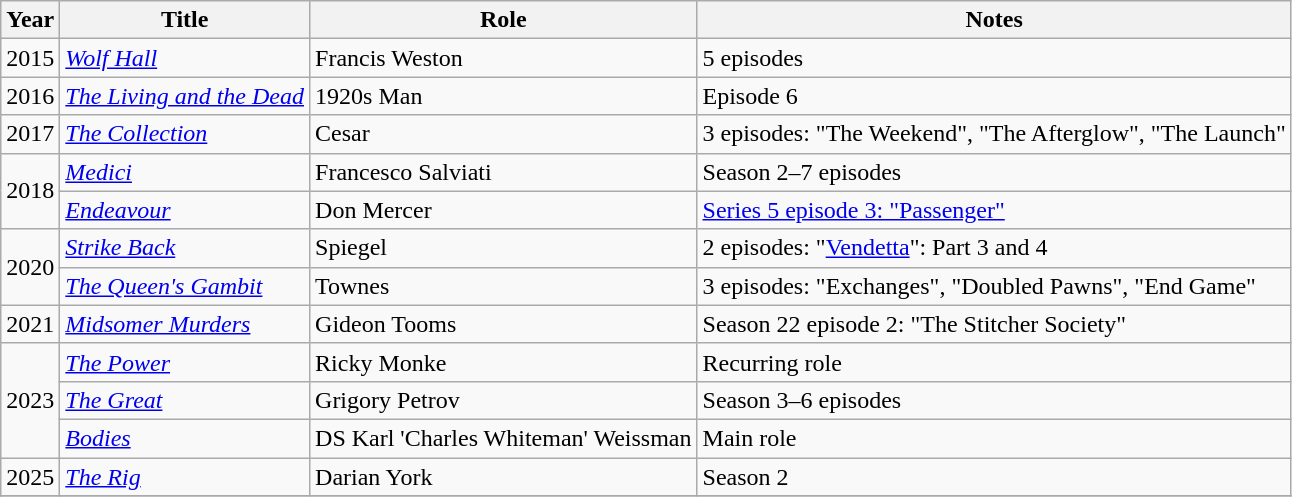<table class=" wikitable sortable">
<tr>
<th>Year</th>
<th>Title</th>
<th>Role</th>
<th>Notes</th>
</tr>
<tr>
<td>2015</td>
<td><em> <a href='#'>Wolf Hall</a> </em></td>
<td>Francis Weston</td>
<td>5 episodes</td>
</tr>
<tr>
<td>2016</td>
<td><em> <a href='#'>The Living and the Dead</a> </em></td>
<td>1920s Man</td>
<td>Episode 6</td>
</tr>
<tr>
<td>2017</td>
<td><em> <a href='#'>The Collection</a> </em></td>
<td>Cesar</td>
<td>3 episodes: "The Weekend", "The Afterglow", "The Launch"</td>
</tr>
<tr>
<td rowspan="2">2018</td>
<td><em> <a href='#'>Medici</a> </em></td>
<td>Francesco Salviati</td>
<td>Season 2–7 episodes</td>
</tr>
<tr>
<td><em> <a href='#'>Endeavour</a> </em></td>
<td>Don Mercer</td>
<td><a href='#'>Series 5 episode 3: "Passenger"</a></td>
</tr>
<tr>
<td rowspan="2">2020</td>
<td><em> <a href='#'>Strike Back</a> </em></td>
<td>Spiegel</td>
<td>2 episodes: "<a href='#'>Vendetta</a>": Part 3 and 4</td>
</tr>
<tr>
<td><em> <a href='#'>The Queen's Gambit</a> </em></td>
<td>Townes</td>
<td>3 episodes: "Exchanges", "Doubled Pawns", "End Game"</td>
</tr>
<tr>
<td>2021</td>
<td><em> <a href='#'>Midsomer Murders</a> </em> </td>
<td>Gideon Tooms</td>
<td>Season 22 episode 2: "The Stitcher Society"</td>
</tr>
<tr>
<td rowspan="3">2023</td>
<td><em><a href='#'>The Power</a></em></td>
<td>Ricky Monke</td>
<td>Recurring role</td>
</tr>
<tr>
<td><em><a href='#'>The Great</a></em></td>
<td>Grigory Petrov</td>
<td>Season 3–6 episodes</td>
</tr>
<tr>
<td><em><a href='#'>Bodies</a></em></td>
<td>DS Karl 'Charles Whiteman' Weissman</td>
<td>Main role</td>
</tr>
<tr>
<td>2025</td>
<td><em><a href='#'>The Rig</a></em></td>
<td>Darian York</td>
<td>Season 2</td>
</tr>
<tr>
</tr>
</table>
